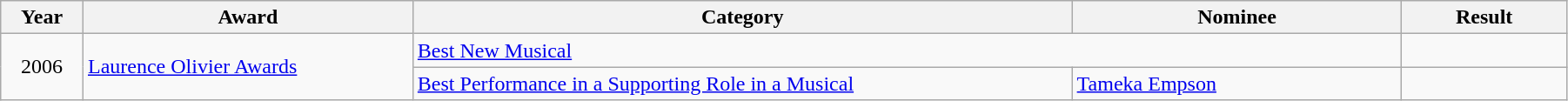<table class="wikitable" width="95%">
<tr>
<th width="5%">Year</th>
<th width="20%">Award</th>
<th width="40%">Category</th>
<th width="20%">Nominee</th>
<th width="10%">Result</th>
</tr>
<tr>
<td rowspan="9" style="text-align:center;">2006</td>
<td rowspan="5"><a href='#'>Laurence Olivier Awards</a></td>
<td colspan="2"><a href='#'>Best New Musical</a></td>
<td></td>
</tr>
<tr>
<td><a href='#'>Best Performance in a Supporting Role in a Musical</a></td>
<td><a href='#'>Tameka Empson</a></td>
<td></td>
</tr>
</table>
